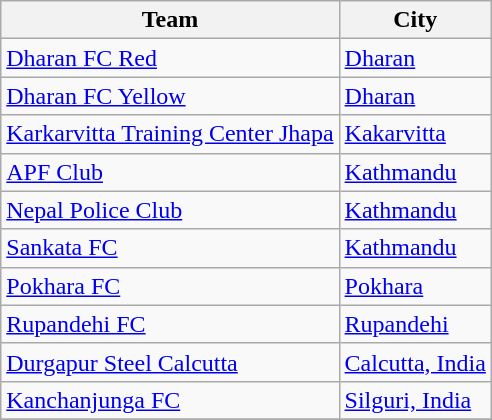<table class="wikitable">
<tr>
<th>Team</th>
<th>City</th>
</tr>
<tr>
<td><a href='#'>Dharan FC Red</a></td>
<td><a href='#'>Dharan</a></td>
</tr>
<tr>
<td><a href='#'>Dharan FC Yellow</a></td>
<td><a href='#'>Dharan</a></td>
</tr>
<tr>
<td><a href='#'>Karkarvitta Training Center Jhapa</a></td>
<td><a href='#'>Kakarvitta</a></td>
</tr>
<tr>
<td><a href='#'>APF Club</a></td>
<td><a href='#'>Kathmandu</a></td>
</tr>
<tr>
<td><a href='#'>Nepal Police Club</a></td>
<td><a href='#'>Kathmandu</a></td>
</tr>
<tr>
<td><a href='#'>Sankata FC</a></td>
<td><a href='#'>Kathmandu</a></td>
</tr>
<tr>
<td><a href='#'>Pokhara FC</a></td>
<td><a href='#'>Pokhara</a></td>
</tr>
<tr>
<td><a href='#'>Rupandehi FC</a></td>
<td><a href='#'>Rupandehi</a></td>
</tr>
<tr>
<td><a href='#'>Durgapur Steel Calcutta</a></td>
<td><a href='#'>Calcutta, India</a></td>
</tr>
<tr>
<td><a href='#'>Kanchanjunga FC</a></td>
<td><a href='#'>Silguri, India</a></td>
</tr>
<tr>
</tr>
</table>
